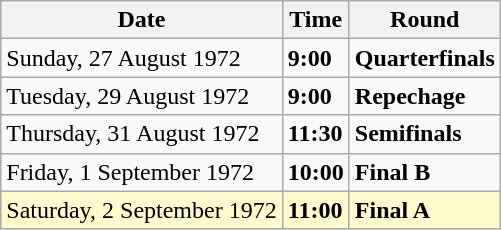<table class="wikitable">
<tr>
<th>Date</th>
<th>Time</th>
<th>Round</th>
</tr>
<tr>
<td>Sunday, 27 August 1972</td>
<td><strong>9:00</strong></td>
<td><strong>Quarterfinals</strong></td>
</tr>
<tr>
<td>Tuesday, 29 August 1972</td>
<td><strong>9:00</strong></td>
<td><strong>Repechage</strong></td>
</tr>
<tr>
<td>Thursday, 31 August 1972</td>
<td><strong>11:30</strong></td>
<td><strong>Semifinals</strong></td>
</tr>
<tr>
<td>Friday, 1 September 1972</td>
<td><strong>10:00</strong></td>
<td><strong>Final B</strong></td>
</tr>
<tr style=background:lemonchiffon>
<td>Saturday, 2 September 1972</td>
<td><strong>11:00</strong></td>
<td><strong>Final A</strong></td>
</tr>
</table>
